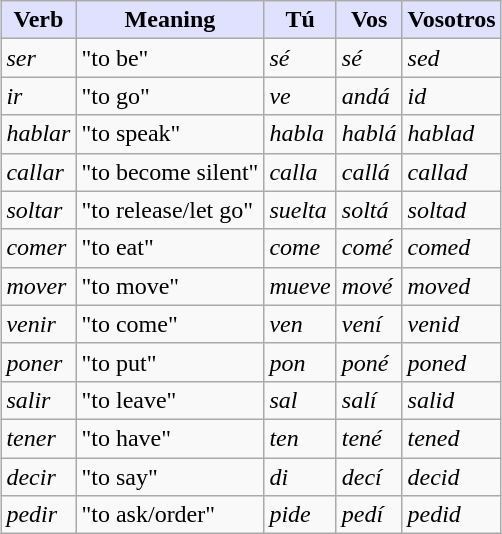<table class="wikitable" style="margin:auto;">
<tr>
<th style="background:#e0e0ff;">Verb</th>
<th style="background:#e0e0ff;">Meaning</th>
<th style="background:#e0e0ff;"><strong>Tú</strong></th>
<th style="background:#e0e0ff;"><strong>Vos</strong></th>
<th style="background:#e0e0ff;"><strong>Vosotros</strong></th>
</tr>
<tr>
<td><em>ser</em></td>
<td>"to be"</td>
<td><em>sé</em></td>
<td><em>sé</em></td>
<td><em>sed</em></td>
</tr>
<tr>
<td><em>ir</em></td>
<td>"to go"</td>
<td><em>ve</em></td>
<td><em>andá</em></td>
<td><em>id</em></td>
</tr>
<tr>
<td><em>hablar</em></td>
<td>"to speak"</td>
<td><em>habla</em></td>
<td><em>hablá</em></td>
<td><em>hablad</em></td>
</tr>
<tr>
<td><em>callar</em></td>
<td>"to become silent"</td>
<td><em>calla</em></td>
<td><em>callá</em></td>
<td><em>callad</em></td>
</tr>
<tr>
<td><em>soltar</em></td>
<td>"to release/let go"</td>
<td><em>suelta</em></td>
<td><em>soltá</em></td>
<td><em>soltad</em></td>
</tr>
<tr>
<td><em>comer</em></td>
<td>"to eat"</td>
<td><em>come</em></td>
<td><em>comé</em></td>
<td><em>comed</em></td>
</tr>
<tr>
<td><em>mover</em></td>
<td>"to move"</td>
<td><em>mueve</em></td>
<td><em>mové</em></td>
<td><em>moved</em></td>
</tr>
<tr>
<td><em>venir</em></td>
<td>"to come"</td>
<td><em>ven</em></td>
<td><em>vení</em></td>
<td><em>venid</em></td>
</tr>
<tr>
<td><em>poner</em></td>
<td>"to put"</td>
<td><em>pon</em></td>
<td><em>poné</em></td>
<td><em>poned</em></td>
</tr>
<tr>
<td><em>salir</em></td>
<td>"to leave"</td>
<td><em>sal</em></td>
<td><em>salí</em></td>
<td><em>salid</em></td>
</tr>
<tr>
<td><em>tener</em></td>
<td>"to have"</td>
<td><em>ten</em></td>
<td><em>tené</em></td>
<td><em>tened</em></td>
</tr>
<tr>
<td><em>decir</em></td>
<td>"to say"</td>
<td><em>di</em></td>
<td><em>decí</em></td>
<td><em>decid</em></td>
</tr>
<tr>
<td><em>pedir</em></td>
<td>"to ask/order"</td>
<td><em>pide</em></td>
<td><em>pedí</em></td>
<td><em>pedid</em></td>
</tr>
</table>
